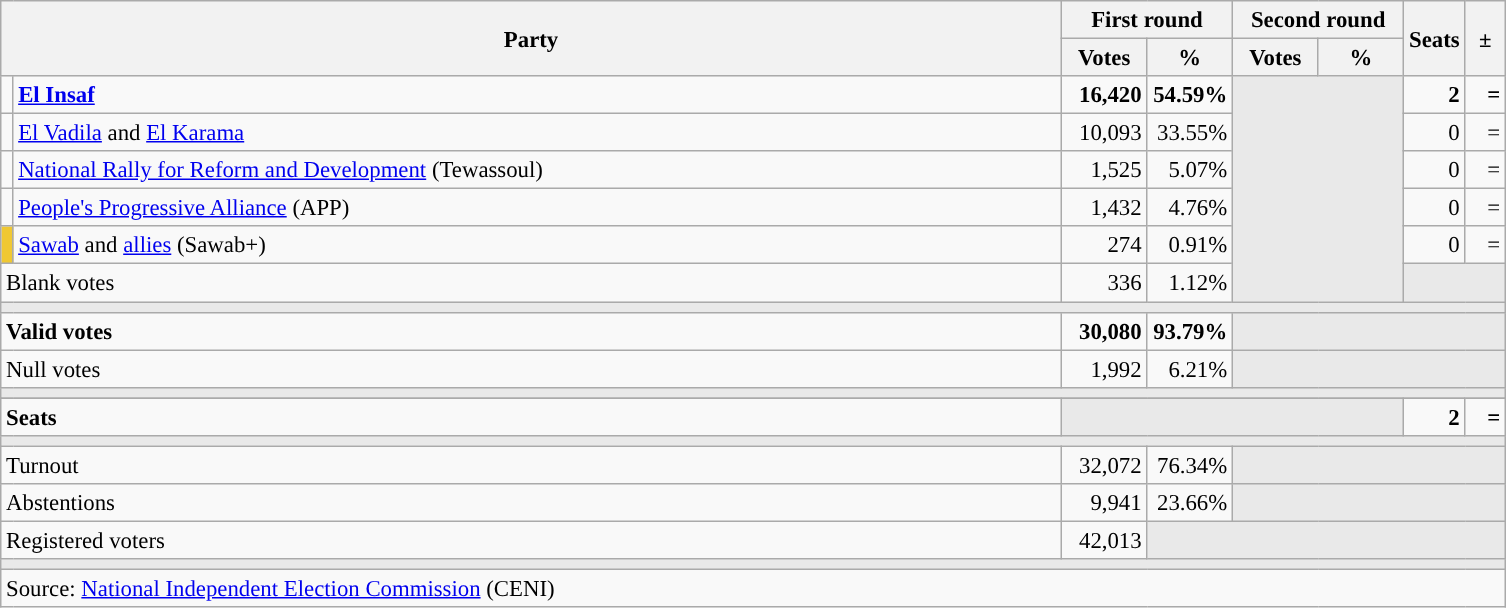<table class="wikitable" style="text-align:right;font-size:95%;">
<tr>
<th rowspan="2" colspan="2" width="700">Party</th>
<th colspan="2">First round</th>
<th colspan="2">Second round</th>
<th rowspan="2" width="25">Seats</th>
<th rowspan="2" width="20">±</th>
</tr>
<tr>
<th width="50">Votes</th>
<th width="50">%</th>
<th width="50">Votes</th>
<th width="50">%</th>
</tr>
<tr>
<td width="1" style="color:inherit;background:"></td>
<td style="text-align:left;"><strong><a href='#'>El Insaf</a></strong></td>
<td><strong>16,420</strong></td>
<td><strong>54.59%</strong></td>
<td colspan="2" rowspan="6" style="background:#E9E9E9;"></td>
<td><strong>2</strong></td>
<td><strong>=</strong></td>
</tr>
<tr>
<td width="1" style="color:inherit;background:"></td>
<td style="text-align:left;"><a href='#'>El Vadila</a> and <a href='#'>El Karama</a></td>
<td>10,093</td>
<td>33.55%</td>
<td>0</td>
<td>=</td>
</tr>
<tr>
<td width="1" style="color:inherit;background:"></td>
<td style="text-align:left;"><a href='#'>National Rally for Reform and Development</a> (Tewassoul)</td>
<td>1,525</td>
<td>5.07%</td>
<td>0</td>
<td>=</td>
</tr>
<tr>
<td width="1" style="color:inherit;background:"></td>
<td style="text-align:left;"><a href='#'>People's Progressive Alliance</a> (APP)</td>
<td>1,432</td>
<td>4.76%</td>
<td>0</td>
<td>=</td>
</tr>
<tr>
<td width="1" style="color:inherit;background:#F0C832;"></td>
<td style="text-align:left;"><a href='#'>Sawab</a> and <a href='#'>allies</a> (Sawab+)</td>
<td>274</td>
<td>0.91%</td>
<td>0</td>
<td>=</td>
</tr>
<tr>
<td colspan="2" style="text-align:left;">Blank votes</td>
<td>336</td>
<td>1.12%</td>
<td colspan="4" style="background:#E9E9E9;"></td>
</tr>
<tr>
<td colspan="8" style="background:#E9E9E9;"></td>
</tr>
<tr style="font-weight:bold;">
<td colspan="2" style="text-align:left;">Valid votes</td>
<td>30,080</td>
<td>93.79%</td>
<td colspan="4" style="background:#E9E9E9;"></td>
</tr>
<tr>
<td colspan="2" style="text-align:left;">Null votes</td>
<td>1,992</td>
<td>6.21%</td>
<td colspan="4" style="background:#E9E9E9;"></td>
</tr>
<tr>
<td colspan="8" style="background:#E9E9E9;"></td>
</tr>
<tr>
</tr>
<tr style="font-weight:bold;">
<td colspan="2" style="text-align:left;">Seats</td>
<td colspan="4" style="background:#E9E9E9;"></td>
<td>2</td>
<td>=</td>
</tr>
<tr>
<td colspan="8" style="background:#E9E9E9;"></td>
</tr>
<tr>
<td colspan="2" style="text-align:left;">Turnout</td>
<td>32,072</td>
<td>76.34%</td>
<td colspan="4" style="background:#E9E9E9;"></td>
</tr>
<tr>
<td colspan="2" style="text-align:left;">Abstentions</td>
<td>9,941</td>
<td>23.66%</td>
<td colspan="4" style="background:#E9E9E9;"></td>
</tr>
<tr>
<td colspan="2" style="text-align:left;">Registered voters</td>
<td>42,013</td>
<td colspan="5" style="background:#E9E9E9;"></td>
</tr>
<tr>
<td colspan="8" style="background:#E9E9E9;"></td>
</tr>
<tr>
<td colspan="8" style="text-align:left;">Source: <a href='#'>National Independent Election Commission</a> (CENI)</td>
</tr>
</table>
